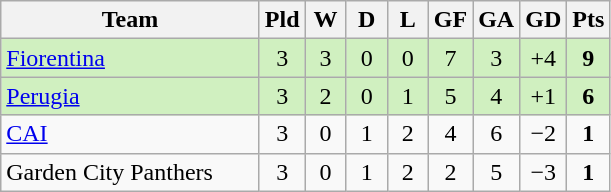<table class=wikitable style="text-align:center">
<tr>
<th width=165>Team</th>
<th width=20>Pld</th>
<th width=20>W</th>
<th width=20>D</th>
<th width=20>L</th>
<th width=20>GF</th>
<th width=20>GA</th>
<th width=20>GD</th>
<th width=20>Pts</th>
</tr>
<tr bgcolor=#d0f0c0>
<td style="text-align:left"> <a href='#'>Fiorentina</a></td>
<td>3</td>
<td>3</td>
<td>0</td>
<td>0</td>
<td>7</td>
<td>3</td>
<td>+4</td>
<td><strong>9</strong></td>
</tr>
<tr bgcolor=#d0f0c0>
<td style="text-align:left"> <a href='#'>Perugia</a></td>
<td>3</td>
<td>2</td>
<td>0</td>
<td>1</td>
<td>5</td>
<td>4</td>
<td>+1</td>
<td><strong>6</strong></td>
</tr>
<tr>
<td style="text-align:left"> <a href='#'>CAI</a></td>
<td>3</td>
<td>0</td>
<td>1</td>
<td>2</td>
<td>4</td>
<td>6</td>
<td>−2</td>
<td><strong>1</strong></td>
</tr>
<tr>
<td style="text-align:left"> Garden City Panthers</td>
<td>3</td>
<td>0</td>
<td>1</td>
<td>2</td>
<td>2</td>
<td>5</td>
<td>−3</td>
<td><strong>1</strong></td>
</tr>
</table>
